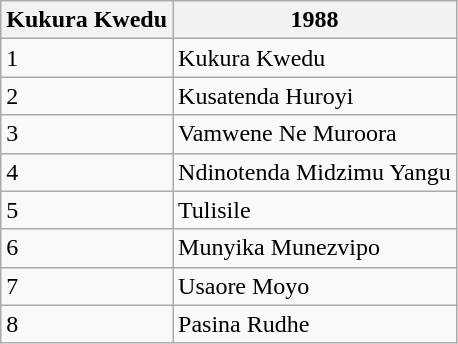<table class="wikitable">
<tr>
<th>Kukura Kwedu</th>
<th>1988</th>
</tr>
<tr>
<td>1</td>
<td>Kukura Kwedu</td>
</tr>
<tr>
<td>2</td>
<td>Kusatenda Huroyi</td>
</tr>
<tr>
<td>3</td>
<td>Vamwene Ne Muroora</td>
</tr>
<tr>
<td>4</td>
<td>Ndinotenda Midzimu Yangu</td>
</tr>
<tr>
<td>5</td>
<td>Tulisile</td>
</tr>
<tr>
<td>6</td>
<td>Munyika Munezvipo</td>
</tr>
<tr>
<td>7</td>
<td>Usaore Moyo</td>
</tr>
<tr>
<td>8</td>
<td>Pasina Rudhe</td>
</tr>
</table>
